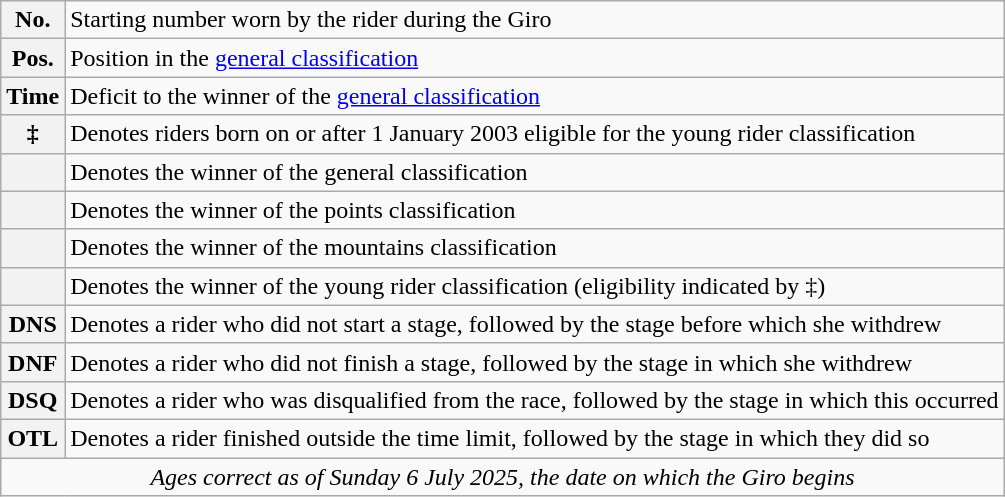<table class="wikitable">
<tr>
<th scope="row" style="text-align:center;">No.</th>
<td>Starting number worn by the rider during the Giro</td>
</tr>
<tr>
<th scope="row" style="text-align:center;">Pos.</th>
<td>Position in the <a href='#'>general classification</a></td>
</tr>
<tr>
<th scope="row" style="text-align:center;">Time</th>
<td>Deficit to the winner of the <a href='#'>general classification</a></td>
</tr>
<tr>
<th scope="row" style="text-align:center;">‡</th>
<td>Denotes riders born on or after 1 January 2003 eligible for the young rider classification</td>
</tr>
<tr>
<th></th>
<td>Denotes the winner of the general classification</td>
</tr>
<tr>
<th></th>
<td>Denotes the winner of the points classification</td>
</tr>
<tr>
<th></th>
<td>Denotes the winner of the mountains classification</td>
</tr>
<tr>
<th></th>
<td>Denotes the winner of the young rider classification (eligibility indicated by ‡)</td>
</tr>
<tr>
<th scope="row" style="text-align:center;">DNS</th>
<td>Denotes a rider who did not start a stage, followed by the stage before which she withdrew</td>
</tr>
<tr>
<th scope="row" style="text-align:center;">DNF</th>
<td>Denotes a rider who did not finish a stage, followed by the stage in which she withdrew</td>
</tr>
<tr>
<th scope="row" style="text-align:center;">DSQ</th>
<td>Denotes a rider who was disqualified from the race, followed by the stage in which this occurred</td>
</tr>
<tr>
<th scope="row" style="text-align:center;">OTL</th>
<td>Denotes a rider finished outside the time limit, followed by the stage in which they did so</td>
</tr>
<tr>
<td style="text-align:center;" colspan="2"><em>Ages correct as of Sunday 6 July 2025, the date on which the Giro begins</em></td>
</tr>
</table>
